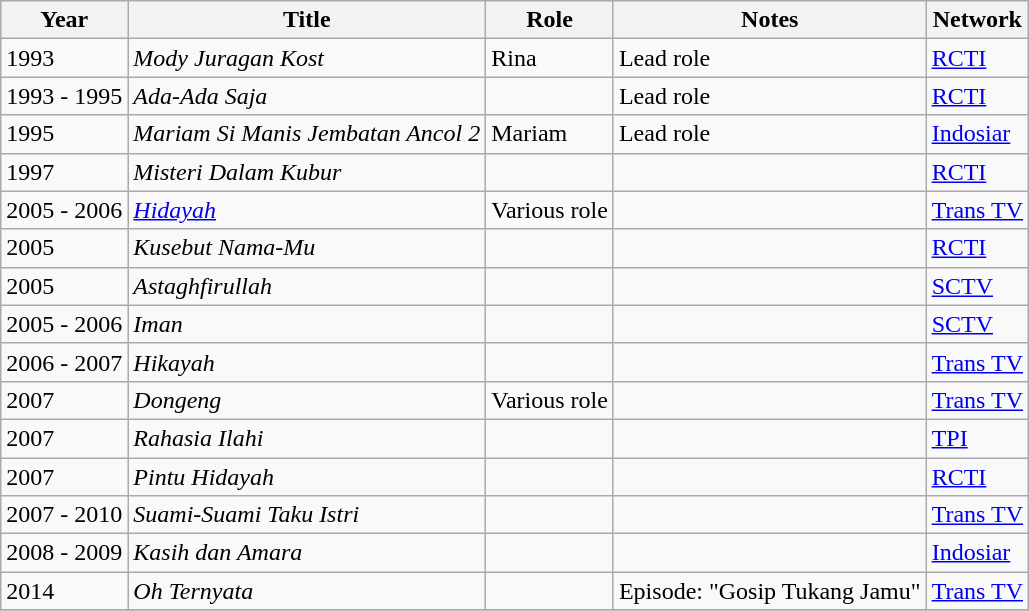<table class="wikitable">
<tr>
<th>Year</th>
<th>Title</th>
<th>Role</th>
<th>Notes</th>
<th>Network</th>
</tr>
<tr>
<td>1993</td>
<td><em>Mody Juragan Kost</em></td>
<td>Rina</td>
<td>Lead role</td>
<td><a href='#'>RCTI</a></td>
</tr>
<tr>
<td>1993 - 1995</td>
<td><em>Ada-Ada Saja</em></td>
<td></td>
<td>Lead role</td>
<td><a href='#'>RCTI</a></td>
</tr>
<tr>
<td>1995</td>
<td><em>Mariam Si Manis Jembatan Ancol 2</em></td>
<td>Mariam</td>
<td>Lead role</td>
<td><a href='#'>Indosiar</a></td>
</tr>
<tr>
<td>1997</td>
<td><em>Misteri Dalam Kubur</em></td>
<td></td>
<td></td>
<td><a href='#'>RCTI</a></td>
</tr>
<tr>
<td>2005 - 2006</td>
<td><em><a href='#'>Hidayah</a></em></td>
<td>Various role</td>
<td align="left" style="font-size: 90%;"><br></td>
<td><a href='#'>Trans TV</a></td>
</tr>
<tr>
<td>2005</td>
<td><em>Kusebut Nama-Mu</em></td>
<td></td>
<td></td>
<td><a href='#'>RCTI</a></td>
</tr>
<tr>
<td>2005</td>
<td><em>Astaghfirullah</em></td>
<td></td>
<td></td>
<td><a href='#'>SCTV</a></td>
</tr>
<tr>
<td>2005 - 2006</td>
<td><em>Iman</em></td>
<td></td>
<td></td>
<td><a href='#'>SCTV</a></td>
</tr>
<tr>
<td>2006 - 2007</td>
<td><em>Hikayah</em></td>
<td></td>
<td></td>
<td><a href='#'>Trans TV</a></td>
</tr>
<tr>
<td>2007</td>
<td><em>Dongeng</em></td>
<td>Various role</td>
<td align="left" style="font-size: 90%;"><br></td>
<td><a href='#'>Trans TV</a></td>
</tr>
<tr>
<td>2007</td>
<td><em>Rahasia Ilahi</em></td>
<td></td>
<td></td>
<td><a href='#'>TPI</a></td>
</tr>
<tr>
<td>2007</td>
<td><em>Pintu Hidayah</em></td>
<td></td>
<td></td>
<td><a href='#'>RCTI</a></td>
</tr>
<tr>
<td>2007 -  2010</td>
<td><em>Suami-Suami Taku Istri</em></td>
<td></td>
<td></td>
<td><a href='#'>Trans TV</a></td>
</tr>
<tr>
<td>2008 - 2009</td>
<td><em>Kasih dan Amara</em></td>
<td></td>
<td></td>
<td><a href='#'>Indosiar</a></td>
</tr>
<tr>
<td>2014</td>
<td><em>Oh Ternyata</em></td>
<td></td>
<td>Episode: "Gosip Tukang Jamu"</td>
<td><a href='#'>Trans TV</a></td>
</tr>
<tr>
</tr>
</table>
